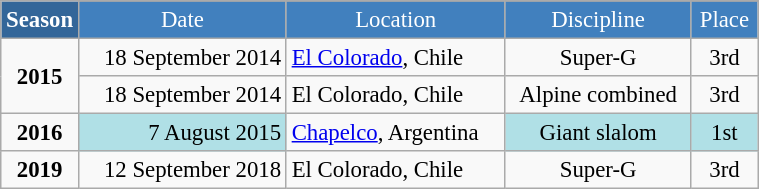<table class="wikitable" style="font-size:95%; text-align:center; border:grey solid 1px; border-collapse:collapse;" width="40%">
<tr style="background-color:#369; color:white;">
<td rowspan="2" colspan="1" width="5%"><strong>Season</strong></td>
</tr>
<tr style="background-color:#4180be; color:white;">
<td>Date</td>
<td>Location</td>
<td>Discipline</td>
<td>Place</td>
</tr>
<tr>
<td rowspan=2><strong>2015</strong></td>
<td align=right>18 September 2014</td>
<td align=left> <a href='#'>El Colorado</a>, Chile</td>
<td>Super-G</td>
<td>3rd</td>
</tr>
<tr>
<td align=right>18 September 2014</td>
<td align=left> El Colorado, Chile</td>
<td>Alpine combined</td>
<td>3rd</td>
</tr>
<tr>
<td><strong>2016</strong></td>
<td align=right bgcolor="#BOEOE6">7 August 2015</td>
<td align=left> <a href='#'>Chapelco</a>, Argentina</td>
<td bgcolor="#BOEOE6">Giant slalom</td>
<td bgcolor="#BOEOE6">1st</td>
</tr>
<tr>
<td><strong>2019</strong></td>
<td align=right>12 September 2018</td>
<td align=left> El Colorado, Chile</td>
<td>Super-G</td>
<td>3rd</td>
</tr>
</table>
